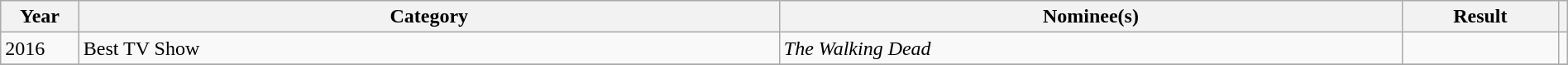<table class="wikitable" width=100%>
<tr>
<th width=5%>Year</th>
<th width=45%>Category</th>
<th width=40%>Nominee(s)</th>
<th width=10%>Result</th>
<th width=5%></th>
</tr>
<tr>
<td>2016</td>
<td>Best TV Show</td>
<td><em>The Walking Dead</em></td>
<td></td>
<td></td>
</tr>
<tr>
</tr>
</table>
